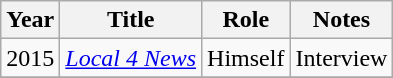<table class="wikitable sortable">
<tr>
<th>Year</th>
<th>Title</th>
<th>Role</th>
<th>Notes</th>
</tr>
<tr>
<td>2015</td>
<td><em><a href='#'>Local 4 News</a></em></td>
<td>Himself</td>
<td>Interview</td>
</tr>
<tr>
</tr>
</table>
